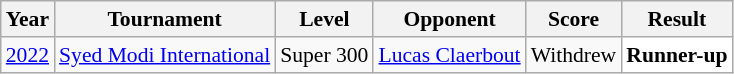<table class="sortable wikitable" style="font-size: 90%;">
<tr>
<th>Year</th>
<th>Tournament</th>
<th>Level</th>
<th>Opponent</th>
<th>Score</th>
<th>Result</th>
</tr>
<tr>
<td align="center"><a href='#'>2022</a></td>
<td align="left"><a href='#'>Syed Modi International</a></td>
<td align="left">Super 300</td>
<td align="left"> <a href='#'>Lucas Claerbout</a></td>
<td align="left">Withdrew</td>
<td style="text-align:left; background:white"> <strong>Runner-up</strong></td>
</tr>
</table>
